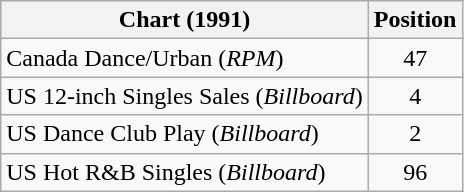<table class="wikitable sortable">
<tr>
<th>Chart (1991)</th>
<th>Position</th>
</tr>
<tr>
<td>Canada Dance/Urban (<em>RPM</em>)</td>
<td align="center">47</td>
</tr>
<tr>
<td>US 12-inch Singles Sales (<em>Billboard</em>)</td>
<td align="center">4</td>
</tr>
<tr>
<td>US Dance Club Play (<em>Billboard</em>)</td>
<td align="center">2</td>
</tr>
<tr>
<td>US Hot R&B Singles (<em>Billboard</em>)</td>
<td align="center">96</td>
</tr>
</table>
